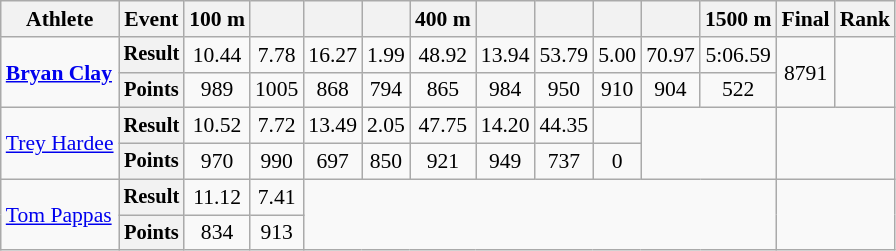<table class=wikitable style=font-size:90%;text-align:center>
<tr>
<th>Athlete</th>
<th>Event</th>
<th>100 m</th>
<th></th>
<th></th>
<th></th>
<th>400 m</th>
<th></th>
<th></th>
<th></th>
<th></th>
<th>1500 m</th>
<th>Final</th>
<th>Rank</th>
</tr>
<tr>
<td rowspan=2 align=left><strong><a href='#'>Bryan Clay</a></strong></td>
<th style=font-size:95%>Result</th>
<td>10.44</td>
<td>7.78</td>
<td>16.27</td>
<td>1.99</td>
<td>48.92</td>
<td>13.94</td>
<td>53.79</td>
<td>5.00</td>
<td>70.97</td>
<td>5:06.59</td>
<td rowspan=2>8791</td>
<td rowspan=2></td>
</tr>
<tr>
<th style=font-size:95%>Points</th>
<td>989</td>
<td>1005</td>
<td>868</td>
<td>794</td>
<td>865</td>
<td>984</td>
<td>950</td>
<td>910</td>
<td>904</td>
<td>522</td>
</tr>
<tr>
<td rowspan=2 align=left><a href='#'>Trey Hardee</a></td>
<th style=font-size:95%>Result</th>
<td>10.52</td>
<td>7.72</td>
<td>13.49</td>
<td>2.05</td>
<td>47.75</td>
<td>14.20</td>
<td>44.35</td>
<td></td>
<td colspan=2 rowspan=2></td>
<td rowspan=2 colspan=2></td>
</tr>
<tr>
<th style=font-size:95%>Points</th>
<td>970</td>
<td>990</td>
<td>697</td>
<td>850</td>
<td>921</td>
<td>949</td>
<td>737</td>
<td>0</td>
</tr>
<tr>
<td rowspan=2 align=left><a href='#'>Tom Pappas</a></td>
<th style=font-size:95%>Result</th>
<td>11.12</td>
<td>7.41</td>
<td colspan=8 rowspan=2></td>
<td rowspan=2 colspan=2></td>
</tr>
<tr>
<th style=font-size:95%>Points</th>
<td>834</td>
<td>913</td>
</tr>
</table>
